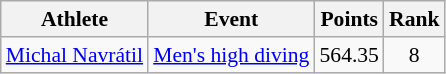<table class=wikitable style="font-size:90%;">
<tr>
<th>Athlete</th>
<th>Event</th>
<th>Points</th>
<th>Rank</th>
</tr>
<tr align=center>
<td align=left><a href='#'>Michal Navrátil</a></td>
<td align=left><a href='#'>Men's high diving</a></td>
<td>564.35</td>
<td>8</td>
</tr>
</table>
